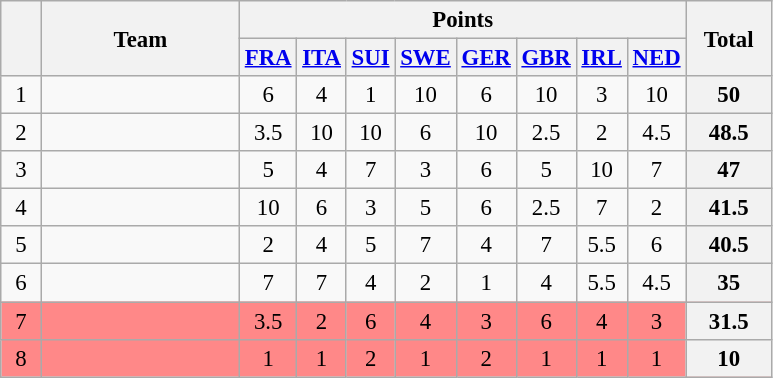<table class="wikitable" style="font-size:95%; text-align:center">
<tr>
<th rowspan=2 width=20></th>
<th rowspan=2 width=125>Team</th>
<th colspan=8>Points</th>
<th rowspan=2 width=50>Total</th>
</tr>
<tr valign="top">
<th><a href='#'>FRA</a><br></th>
<th><a href='#'>ITA</a><br></th>
<th><a href='#'>SUI</a><br></th>
<th><a href='#'>SWE</a><br></th>
<th><a href='#'>GER</a><br></th>
<th><a href='#'>GBR</a><br></th>
<th><a href='#'>IRL</a><br></th>
<th><a href='#'>NED</a><br></th>
</tr>
<tr>
<td>1</td>
<td align=left></td>
<td>6</td>
<td>4</td>
<td>1</td>
<td>10</td>
<td>6</td>
<td>10</td>
<td>3</td>
<td>10</td>
<th>50</th>
</tr>
<tr>
<td>2</td>
<td align=left></td>
<td>3.5</td>
<td>10</td>
<td>10</td>
<td>6</td>
<td>10</td>
<td>2.5</td>
<td>2</td>
<td>4.5</td>
<th>48.5</th>
</tr>
<tr>
<td>3</td>
<td align=left></td>
<td>5</td>
<td>4</td>
<td>7</td>
<td>3</td>
<td>6</td>
<td>5</td>
<td>10</td>
<td>7</td>
<th>47</th>
</tr>
<tr>
<td>4</td>
<td align=left></td>
<td>10</td>
<td>6</td>
<td>3</td>
<td>5</td>
<td>6</td>
<td>2.5</td>
<td>7</td>
<td>2</td>
<th>41.5</th>
</tr>
<tr>
<td>5</td>
<td align=left></td>
<td>2</td>
<td>4</td>
<td>5</td>
<td>7</td>
<td>4</td>
<td>7</td>
<td>5.5</td>
<td>6</td>
<th>40.5</th>
</tr>
<tr>
<td>6</td>
<td align=left></td>
<td>7</td>
<td>7</td>
<td>4</td>
<td>2</td>
<td>1</td>
<td>4</td>
<td>5.5</td>
<td>4.5</td>
<th>35</th>
</tr>
<tr bgcolor=#FF8888>
<td>7</td>
<td align=left></td>
<td>3.5</td>
<td>2</td>
<td>6</td>
<td>4</td>
<td>3</td>
<td>6</td>
<td>4</td>
<td>3</td>
<th>31.5</th>
</tr>
<tr bgcolor=#FF8888>
<td>8</td>
<td align=left></td>
<td>1</td>
<td>1</td>
<td>2</td>
<td>1</td>
<td>2</td>
<td>1</td>
<td>1</td>
<td>1</td>
<th>10</th>
</tr>
</table>
